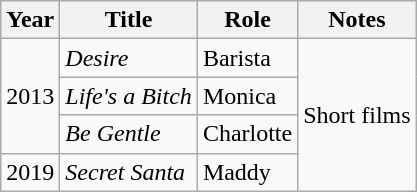<table class="wikitable plainrowheaders unsortable">
<tr>
<th scope="col">Year</th>
<th scope="col">Title</th>
<th scope="col">Role</th>
<th scope="col">Notes</th>
</tr>
<tr>
<td rowspan="3">2013</td>
<td><em>Desire</em></td>
<td>Barista</td>
<td rowspan="4">Short films</td>
</tr>
<tr>
<td><em>Life's a Bitch</em></td>
<td>Monica</td>
</tr>
<tr>
<td><em>Be Gentle</em></td>
<td>Charlotte</td>
</tr>
<tr>
<td>2019</td>
<td><em>Secret Santa</em></td>
<td>Maddy</td>
</tr>
</table>
